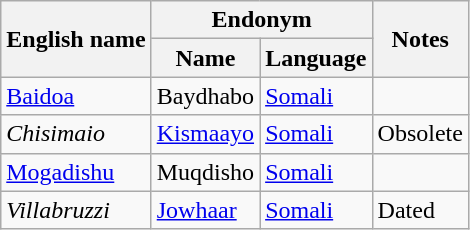<table class="wikitable sortable mw-collapsible">
<tr>
<th rowspan="2">English name</th>
<th colspan="2">Endonym</th>
<th rowspan="2">Notes</th>
</tr>
<tr>
<th>Name</th>
<th>Language</th>
</tr>
<tr>
<td><a href='#'>Baidoa</a></td>
<td>Baydhabo</td>
<td><a href='#'>Somali</a></td>
<td></td>
</tr>
<tr>
<td><em>Chisimaio</em></td>
<td><a href='#'>Kismaayo</a></td>
<td><a href='#'>Somali</a></td>
<td>Obsolete</td>
</tr>
<tr>
<td><a href='#'>Mogadishu</a></td>
<td>Muqdisho</td>
<td><a href='#'>Somali</a></td>
<td></td>
</tr>
<tr>
<td><em>Villabruzzi</em></td>
<td><a href='#'>Jowhaar</a></td>
<td><a href='#'>Somali</a></td>
<td>Dated</td>
</tr>
</table>
